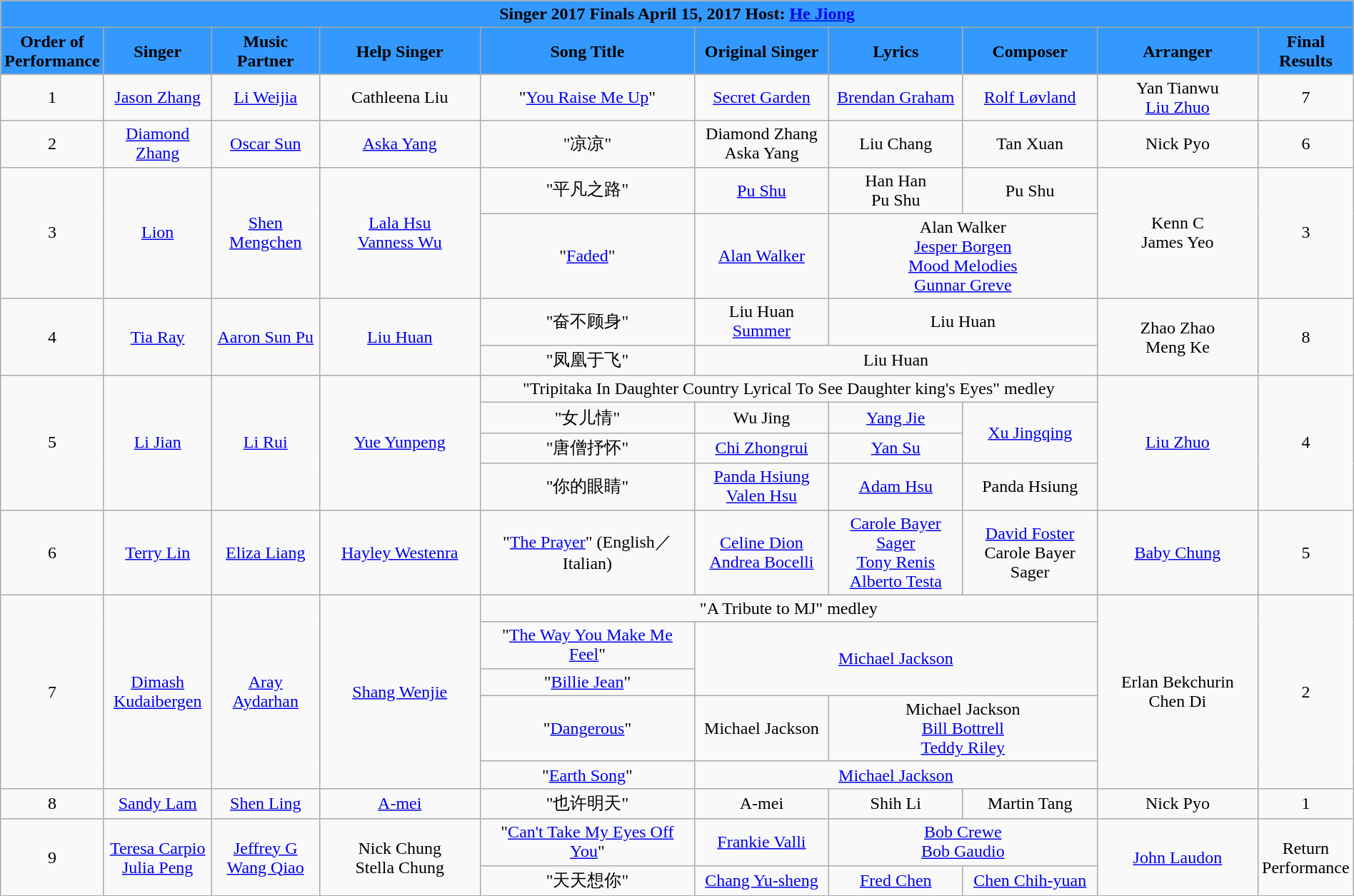<table class="wikitable sortable mw-collapsible" width="100%" style="text-align:center">
<tr align=center style="background:#3399FF">
<td colspan="10"><strong>Singer 2017 Finals April 15, 2017 Host: <a href='#'>He Jiong</a></strong></td>
</tr>
<tr align=center style="background:#3399FF">
<td style="width:5%"><strong>Order of Performance</strong></td>
<td style="width:8%"><strong>Singer</strong></td>
<td style="width:8%"><strong>Music Partner</strong></td>
<td style="width:12%"><strong>Help Singer</strong></td>
<td style="width:16%"><strong>Song Title</strong></td>
<td style="width:10%"><strong>Original Singer</strong></td>
<td style="width:10%"><strong>Lyrics</strong></td>
<td style="width:10%"><strong>Composer</strong></td>
<td style="width:12%"><strong>Arranger</strong></td>
<td style="width:7%"><strong>Final Results</strong></td>
</tr>
<tr>
<td>1</td>
<td><a href='#'>Jason Zhang</a></td>
<td><a href='#'>Li Weijia</a></td>
<td>Cathleena Liu</td>
<td>"<a href='#'>You Raise Me Up</a>"</td>
<td><a href='#'>Secret Garden</a></td>
<td><a href='#'>Brendan Graham</a></td>
<td><a href='#'>Rolf Løvland</a></td>
<td>Yan Tianwu <br> <a href='#'>Liu Zhuo</a></td>
<td>7</td>
</tr>
<tr>
<td>2</td>
<td><a href='#'>Diamond Zhang</a></td>
<td><a href='#'>Oscar Sun</a></td>
<td><a href='#'>Aska Yang</a></td>
<td>"凉凉"</td>
<td>Diamond Zhang <br> Aska Yang</td>
<td>Liu Chang</td>
<td>Tan Xuan</td>
<td>Nick Pyo</td>
<td>6</td>
</tr>
<tr>
<td rowspan="2">3</td>
<td rowspan="2"><a href='#'>Lion</a></td>
<td rowspan="2"><a href='#'>Shen Mengchen</a></td>
<td rowspan="2"><a href='#'>Lala Hsu</a><br><a href='#'>Vanness Wu</a></td>
<td>"平凡之路"</td>
<td><a href='#'>Pu Shu</a></td>
<td>Han Han <br> Pu Shu</td>
<td>Pu Shu</td>
<td rowspan="2">Kenn C <br> James Yeo</td>
<td rowspan="2">3</td>
</tr>
<tr>
<td>"<a href='#'>Faded</a>"</td>
<td><a href='#'>Alan Walker</a></td>
<td colspan="2">Alan Walker <br> <a href='#'>Jesper Borgen</a> <br> <a href='#'>Mood Melodies</a> <br> <a href='#'>Gunnar Greve</a></td>
</tr>
<tr>
<td rowspan="2">4</td>
<td rowspan="2"><a href='#'>Tia Ray</a></td>
<td rowspan="2"><a href='#'>Aaron Sun Pu</a></td>
<td rowspan="2"><a href='#'>Liu Huan</a></td>
<td>"奋不顾身"</td>
<td>Liu Huan<br><a href='#'>Summer</a></td>
<td colspan=2>Liu Huan</td>
<td rowspan=2>Zhao Zhao<br>Meng Ke</td>
<td rowspan=2>8</td>
</tr>
<tr>
<td>"凤凰于飞"</td>
<td colspan=3>Liu Huan</td>
</tr>
<tr>
<td rowspan="4">5</td>
<td rowspan="4"><a href='#'>Li Jian</a></td>
<td rowspan="4"><a href='#'>Li Rui</a></td>
<td rowspan="4"><a href='#'>Yue Yunpeng</a></td>
<td colspan="4">"Tripitaka In Daughter Country Lyrical To See Daughter king's Eyes" medley</td>
<td rowspan="4"><a href='#'>Liu Zhuo</a></td>
<td rowspan="4">4</td>
</tr>
<tr>
<td>"女儿情"</td>
<td>Wu Jing</td>
<td><a href='#'>Yang Jie</a></td>
<td rowspan="2"><a href='#'>Xu Jingqing</a></td>
</tr>
<tr>
<td>"唐僧抒怀"</td>
<td><a href='#'>Chi Zhongrui</a></td>
<td><a href='#'>Yan Su</a></td>
</tr>
<tr>
<td>"你的眼睛"</td>
<td><a href='#'>Panda Hsiung</a> <br> <a href='#'>Valen Hsu</a></td>
<td><a href='#'>Adam Hsu</a></td>
<td>Panda Hsiung</td>
</tr>
<tr>
<td>6</td>
<td><a href='#'>Terry Lin</a></td>
<td><a href='#'>Eliza Liang</a></td>
<td><a href='#'>Hayley Westenra</a></td>
<td>"<a href='#'>The Prayer</a>" (English／Italian)</td>
<td><a href='#'>Celine Dion</a> <br> <a href='#'>Andrea Bocelli</a></td>
<td><a href='#'>Carole Bayer Sager</a> <br> <a href='#'>Tony Renis</a> <br> <a href='#'>Alberto Testa</a></td>
<td><a href='#'>David Foster</a> <br> Carole Bayer Sager</td>
<td><a href='#'>Baby Chung</a></td>
<td>5</td>
</tr>
<tr>
<td rowspan=5>7</td>
<td rowspan=5><a href='#'>Dimash Kudaibergen</a></td>
<td rowspan=5><a href='#'>Aray Aydarhan</a></td>
<td rowspan=5><a href='#'>Shang Wenjie</a></td>
<td colspan=4>"A Tribute to MJ" medley</td>
<td rowspan=5>Erlan Bekchurin <br> Chen Di</td>
<td rowspan=5>2</td>
</tr>
<tr>
<td>"<a href='#'>The Way You Make Me Feel</a>"</td>
<td colspan=3 rowspan=2><a href='#'>Michael Jackson</a></td>
</tr>
<tr>
<td>"<a href='#'>Billie Jean</a>"</td>
</tr>
<tr>
<td>"<a href='#'>Dangerous</a>"</td>
<td>Michael Jackson</td>
<td colspan=2>Michael Jackson<br><a href='#'>Bill Bottrell</a><br><a href='#'>Teddy Riley</a></td>
</tr>
<tr>
<td>"<a href='#'>Earth Song</a>"</td>
<td colspan=3><a href='#'>Michael Jackson</a></td>
</tr>
<tr>
<td>8</td>
<td><a href='#'>Sandy Lam</a></td>
<td><a href='#'>Shen Ling</a></td>
<td><a href='#'>A-mei</a></td>
<td>"也许明天"</td>
<td>A-mei</td>
<td>Shih Li</td>
<td>Martin Tang</td>
<td>Nick Pyo</td>
<td>1</td>
</tr>
<tr>
<td rowspan="2">9</td>
<td rowspan="2"><a href='#'>Teresa Carpio</a><br><a href='#'>Julia Peng</a></td>
<td rowspan="2"><a href='#'>Jeffrey G</a><br><a href='#'>Wang Qiao</a></td>
<td rowspan="2">Nick Chung<br>Stella Chung</td>
<td>"<a href='#'>Can't Take My Eyes Off You</a>"</td>
<td><a href='#'>Frankie Valli</a></td>
<td colspan="2"><a href='#'>Bob Crewe</a> <br> <a href='#'>Bob Gaudio</a></td>
<td rowspan="2"><a href='#'>John Laudon</a></td>
<td rowspan="2">Return Performance</td>
</tr>
<tr>
<td>"天天想你"</td>
<td><a href='#'>Chang Yu-sheng</a></td>
<td><a href='#'>Fred Chen</a></td>
<td><a href='#'>Chen Chih-yuan</a></td>
</tr>
</table>
